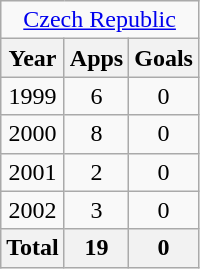<table class="wikitable" style="text-align:center">
<tr>
<td colspan="3"><a href='#'>Czech Republic</a></td>
</tr>
<tr>
<th>Year</th>
<th>Apps</th>
<th>Goals</th>
</tr>
<tr>
<td>1999</td>
<td>6</td>
<td>0</td>
</tr>
<tr>
<td>2000</td>
<td>8</td>
<td>0</td>
</tr>
<tr>
<td>2001</td>
<td>2</td>
<td>0</td>
</tr>
<tr>
<td>2002</td>
<td>3</td>
<td>0</td>
</tr>
<tr>
<th>Total</th>
<th>19</th>
<th>0</th>
</tr>
</table>
